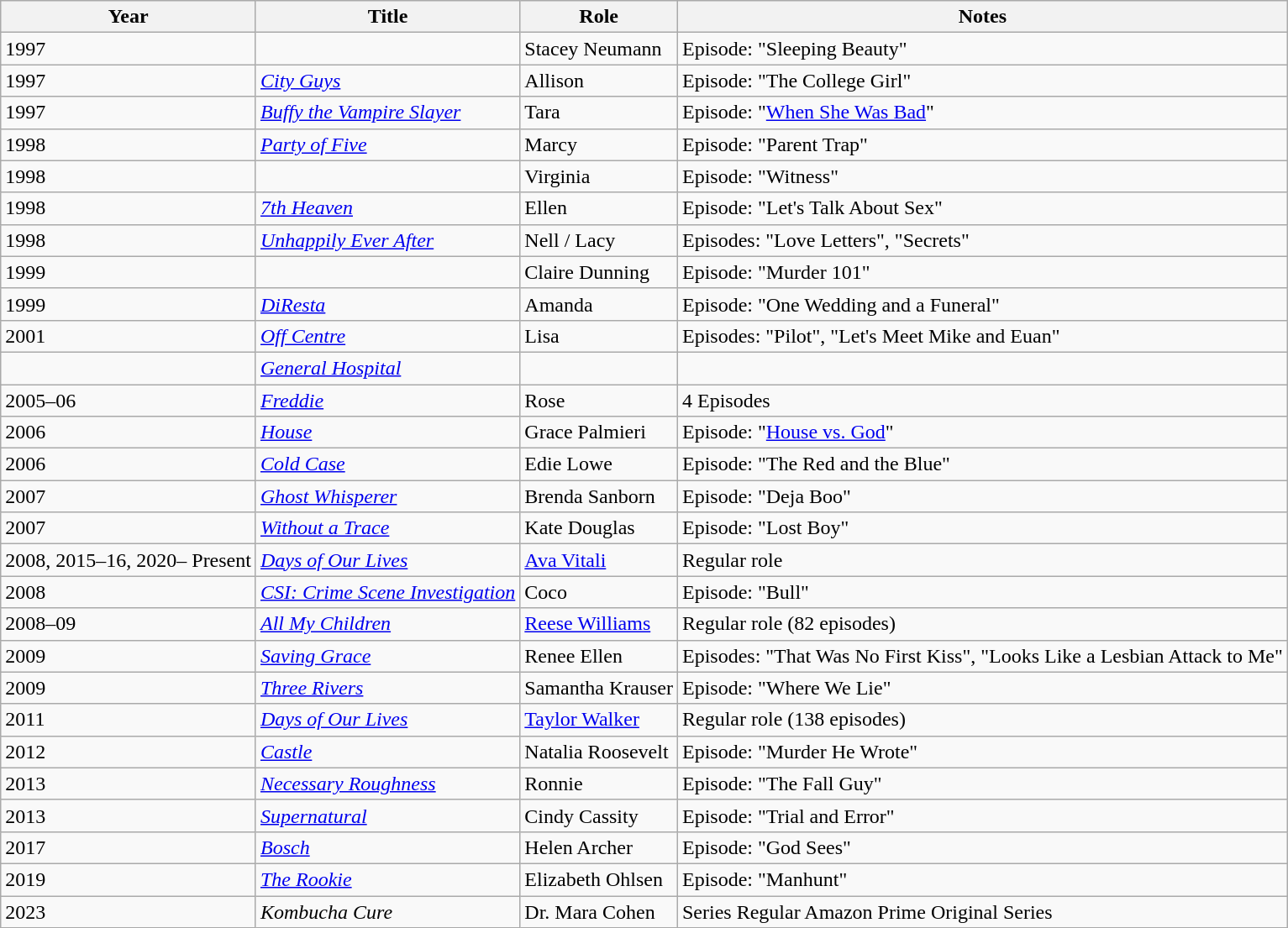<table class="wikitable sortable">
<tr>
<th>Year</th>
<th>Title</th>
<th>Role</th>
<th class="unsortable">Notes</th>
</tr>
<tr>
<td>1997</td>
<td><em></em></td>
<td>Stacey Neumann</td>
<td>Episode: "Sleeping Beauty"</td>
</tr>
<tr>
<td>1997</td>
<td><em><a href='#'>City Guys</a></em></td>
<td>Allison</td>
<td>Episode: "The College Girl"</td>
</tr>
<tr>
<td>1997</td>
<td><em><a href='#'>Buffy the Vampire Slayer</a></em></td>
<td>Tara</td>
<td>Episode: "<a href='#'>When She Was Bad</a>"</td>
</tr>
<tr>
<td>1998</td>
<td><em><a href='#'>Party of Five</a></em></td>
<td>Marcy</td>
<td>Episode: "Parent Trap"</td>
</tr>
<tr>
<td>1998</td>
<td><em></em></td>
<td>Virginia</td>
<td>Episode: "Witness"</td>
</tr>
<tr>
<td>1998</td>
<td><em><a href='#'>7th Heaven</a></em></td>
<td>Ellen</td>
<td>Episode: "Let's Talk About Sex"</td>
</tr>
<tr>
<td>1998</td>
<td><em><a href='#'>Unhappily Ever After</a></em></td>
<td>Nell / Lacy</td>
<td>Episodes: "Love Letters", "Secrets"</td>
</tr>
<tr>
<td>1999</td>
<td><em></em></td>
<td>Claire Dunning</td>
<td>Episode: "Murder 101"</td>
</tr>
<tr>
<td>1999</td>
<td><em><a href='#'>DiResta</a></em></td>
<td>Amanda</td>
<td>Episode: "One Wedding and a Funeral"</td>
</tr>
<tr>
<td>2001</td>
<td><em><a href='#'>Off Centre</a></em></td>
<td>Lisa</td>
<td>Episodes: "Pilot", "Let's Meet Mike and Euan"</td>
</tr>
<tr>
<td></td>
<td><em><a href='#'>General Hospital</a></em></td>
<td></td>
<td></td>
</tr>
<tr>
<td>2005–06</td>
<td><em><a href='#'>Freddie</a></em></td>
<td>Rose</td>
<td>4 Episodes</td>
</tr>
<tr>
<td>2006</td>
<td><em><a href='#'>House</a></em></td>
<td>Grace Palmieri</td>
<td>Episode: "<a href='#'>House vs. God</a>"</td>
</tr>
<tr>
<td>2006</td>
<td><em><a href='#'>Cold Case</a></em></td>
<td>Edie Lowe</td>
<td>Episode: "The Red and the Blue"</td>
</tr>
<tr>
<td>2007</td>
<td><em><a href='#'>Ghost Whisperer</a></em></td>
<td>Brenda Sanborn</td>
<td>Episode: "Deja Boo"</td>
</tr>
<tr>
<td>2007</td>
<td><em><a href='#'>Without a Trace</a></em></td>
<td>Kate Douglas</td>
<td>Episode: "Lost Boy"</td>
</tr>
<tr>
<td>2008, 2015–16, 2020– Present</td>
<td><em><a href='#'>Days of Our Lives</a></em></td>
<td><a href='#'>Ava Vitali</a></td>
<td>Regular role</td>
</tr>
<tr>
<td>2008</td>
<td><em><a href='#'>CSI: Crime Scene Investigation</a></em></td>
<td>Coco</td>
<td>Episode: "Bull"</td>
</tr>
<tr>
<td>2008–09</td>
<td><em><a href='#'>All My Children</a></em></td>
<td><a href='#'>Reese Williams</a></td>
<td>Regular role (82 episodes)</td>
</tr>
<tr>
<td>2009</td>
<td><em><a href='#'>Saving Grace</a></em></td>
<td>Renee Ellen</td>
<td>Episodes: "That Was No First Kiss", "Looks Like a Lesbian Attack to Me"</td>
</tr>
<tr>
<td>2009</td>
<td><em><a href='#'>Three Rivers</a></em></td>
<td>Samantha Krauser</td>
<td>Episode: "Where We Lie"</td>
</tr>
<tr>
<td>2011</td>
<td><em><a href='#'>Days of Our Lives</a></em></td>
<td><a href='#'>Taylor Walker</a></td>
<td>Regular role (138 episodes)</td>
</tr>
<tr>
<td>2012</td>
<td><em><a href='#'>Castle</a></em></td>
<td>Natalia Roosevelt</td>
<td>Episode: "Murder He Wrote"</td>
</tr>
<tr>
<td>2013</td>
<td><em><a href='#'>Necessary Roughness</a></em></td>
<td>Ronnie</td>
<td>Episode: "The Fall Guy"</td>
</tr>
<tr>
<td>2013</td>
<td><em><a href='#'>Supernatural</a></em></td>
<td>Cindy Cassity</td>
<td>Episode: "Trial and Error"</td>
</tr>
<tr>
<td>2017</td>
<td><em><a href='#'>Bosch</a></em></td>
<td>Helen Archer</td>
<td>Episode: "God Sees"</td>
</tr>
<tr>
<td>2019</td>
<td><em><a href='#'>The Rookie</a></em></td>
<td>Elizabeth Ohlsen</td>
<td>Episode: "Manhunt"</td>
</tr>
<tr>
<td>2023</td>
<td><em>Kombucha Cure</em></td>
<td>Dr. Mara Cohen</td>
<td>Series  Regular   Amazon Prime  Original Series</td>
</tr>
</table>
